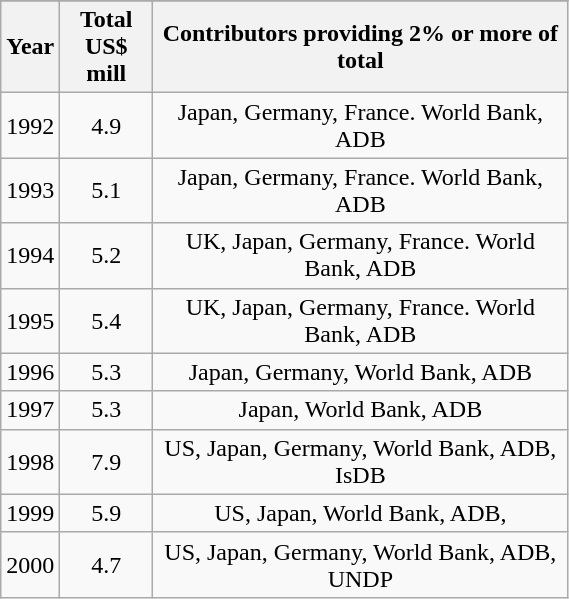<table class="wikitable" style="text-align:center; width:30%;">
<tr>
</tr>
<tr>
<th>Year</th>
<th>Total<br>US$ mill</th>
<th>Contributors providing 2% or more of total</th>
</tr>
<tr>
<td>1992</td>
<td>4.9</td>
<td>Japan, Germany, France. World Bank, ADB</td>
</tr>
<tr>
<td>1993</td>
<td>5.1</td>
<td>Japan, Germany, France. World Bank, ADB</td>
</tr>
<tr>
<td>1994</td>
<td>5.2</td>
<td>UK, Japan, Germany, France. World Bank, ADB</td>
</tr>
<tr>
<td>1995</td>
<td>5.4</td>
<td>UK, Japan, Germany, France. World Bank, ADB</td>
</tr>
<tr>
<td>1996</td>
<td>5.3</td>
<td>Japan, Germany, World Bank, ADB</td>
</tr>
<tr>
<td>1997</td>
<td>5.3</td>
<td>Japan, World Bank, ADB</td>
</tr>
<tr>
<td>1998</td>
<td>7.9</td>
<td>US, Japan, Germany, World Bank, ADB, IsDB</td>
</tr>
<tr>
<td>1999</td>
<td>5.9</td>
<td>US, Japan, World Bank, ADB,</td>
</tr>
<tr>
<td>2000</td>
<td>4.7</td>
<td>US, Japan, Germany, World Bank, ADB, UNDP</td>
</tr>
</table>
